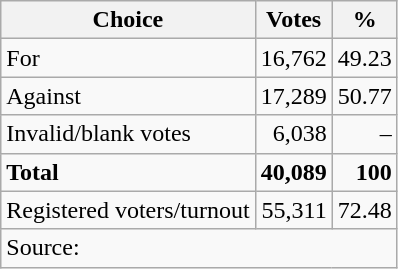<table class=wikitable style=text-align:right>
<tr>
<th>Choice</th>
<th>Votes</th>
<th>%</th>
</tr>
<tr>
<td align=left>For</td>
<td>16,762</td>
<td>49.23</td>
</tr>
<tr>
<td align=left>Against</td>
<td>17,289</td>
<td>50.77</td>
</tr>
<tr>
<td align=left>Invalid/blank votes</td>
<td>6,038</td>
<td>–</td>
</tr>
<tr>
<td align=left><strong>Total</strong></td>
<td><strong>40,089</strong></td>
<td><strong>100</strong></td>
</tr>
<tr>
<td align=left>Registered voters/turnout</td>
<td>55,311</td>
<td>72.48</td>
</tr>
<tr>
<td align=left colspan=3>Source:  </td>
</tr>
</table>
